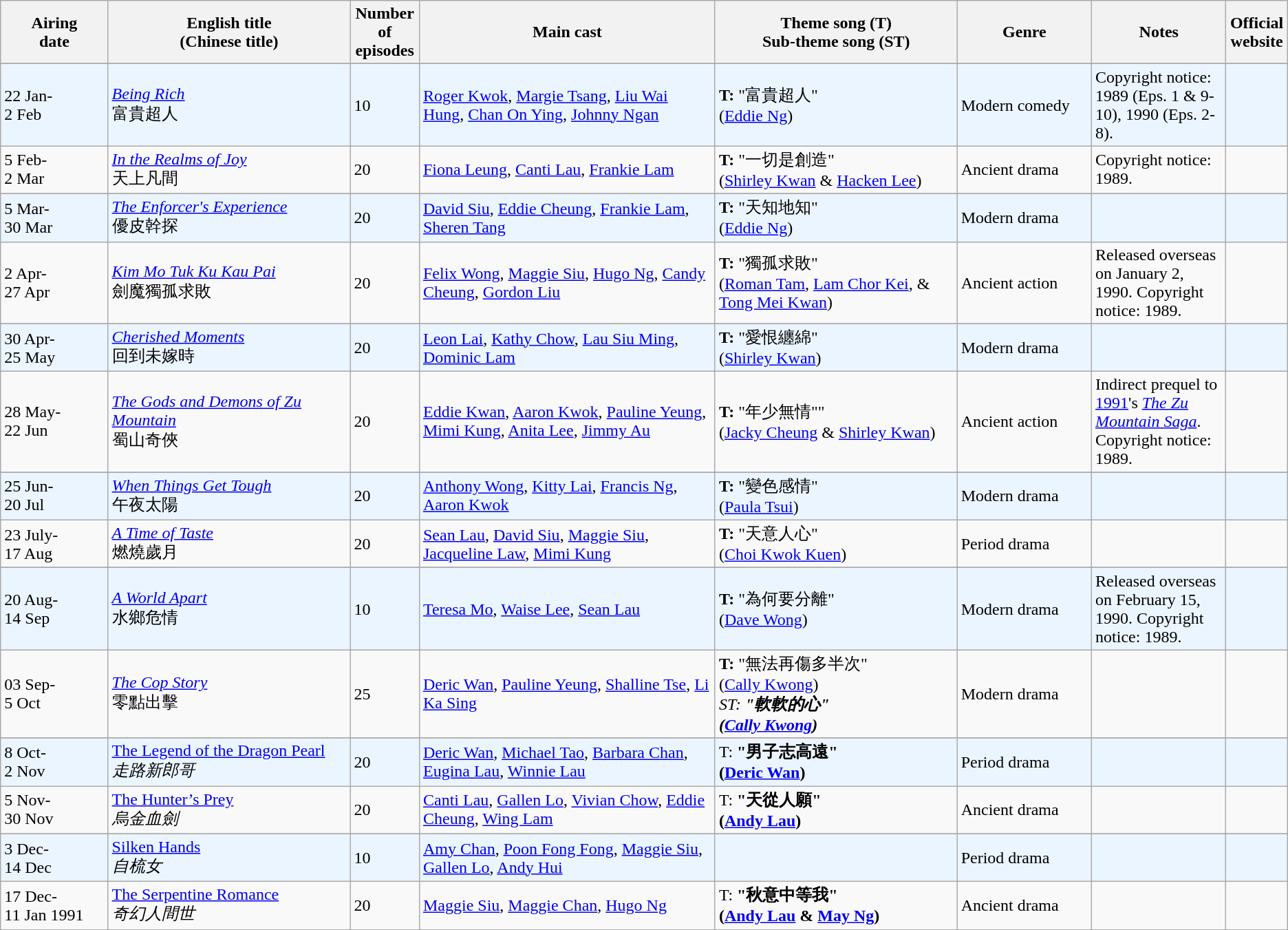<table class="wikitable">
<tr>
<th align=center width=8% bgcolor="silver">Airing<br>date</th>
<th align=center width=18% bgcolor="silver">English title <br> (Chinese title)</th>
<th align=center width=5% bgcolor="silver">Number of episodes</th>
<th align=center width=22% bgcolor="silver">Main cast</th>
<th align=center width=18% bgcolor="silver">Theme song (T) <br>Sub-theme song (ST)</th>
<th align=center width=10% bgcolor="silver">Genre</th>
<th align=center width=10% bgcolor="silver">Notes</th>
<th align=center width=1% bgcolor="silver">Official website</th>
</tr>
<tr>
</tr>
<tr ---- bgcolor="#ebf5ff">
<td>22 Jan- <br> 2 Feb</td>
<td><em><a href='#'>Being Rich</a></em> <br> 富貴超人</td>
<td>10</td>
<td><a href='#'>Roger Kwok</a>, <a href='#'>Margie Tsang</a>, <a href='#'>Liu Wai Hung</a>, <a href='#'>Chan On Ying</a>, <a href='#'>Johnny Ngan</a></td>
<td><strong>T:</strong> "富貴超人" <br> (<a href='#'>Eddie Ng</a>)</td>
<td>Modern comedy</td>
<td>Copyright notice: 1989 (Eps. 1 & 9-10), 1990 (Eps. 2-8).</td>
<td></td>
</tr>
<tr>
<td>5 Feb- <br> 2 Mar</td>
<td><em><a href='#'>In the Realms of Joy</a></em> <br> 天上凡間</td>
<td>20</td>
<td><a href='#'>Fiona Leung</a>, <a href='#'>Canti Lau</a>, <a href='#'>Frankie Lam</a></td>
<td><strong>T:</strong> "一切是創造" <br>(<a href='#'>Shirley Kwan</a> & <a href='#'>Hacken Lee</a>)</td>
<td>Ancient drama</td>
<td>Copyright notice: 1989.</td>
<td></td>
</tr>
<tr>
</tr>
<tr ---- bgcolor="#ebf5ff">
<td>5 Mar- <br> 30 Mar</td>
<td><em><a href='#'>The Enforcer's Experience</a></em> <br> 優皮幹探</td>
<td>20</td>
<td><a href='#'>David Siu</a>, <a href='#'>Eddie Cheung</a>, <a href='#'>Frankie Lam</a>, <a href='#'>Sheren Tang</a></td>
<td><strong>T:</strong> "天知地知" <br>(<a href='#'>Eddie Ng</a>)</td>
<td>Modern drama</td>
<td></td>
<td></td>
</tr>
<tr>
<td>2 Apr- <br> 27 Apr</td>
<td><em><a href='#'>Kim Mo Tuk Ku Kau Pai</a></em> <br> 劍魔獨孤求敗</td>
<td>20</td>
<td><a href='#'>Felix Wong</a>, <a href='#'>Maggie Siu</a>, <a href='#'>Hugo Ng</a>, <a href='#'>Candy Cheung</a>, <a href='#'>Gordon Liu</a></td>
<td><strong>T:</strong> "獨孤求敗" <br> (<a href='#'>Roman Tam</a>, <a href='#'>Lam Chor Kei</a>, & <a href='#'>Tong Mei Kwan</a>)</td>
<td>Ancient action</td>
<td>Released overseas on January 2, 1990. Copyright notice: 1989.</td>
<td></td>
</tr>
<tr>
</tr>
<tr ---- bgcolor="#ebf5ff">
<td>30 Apr- <br> 25 May</td>
<td><em><a href='#'>Cherished Moments</a></em> <br> 回到未嫁時</td>
<td>20</td>
<td><a href='#'>Leon Lai</a>, <a href='#'>Kathy Chow</a>, <a href='#'>Lau Siu Ming</a>, <a href='#'>Dominic Lam</a></td>
<td><strong>T:</strong> "愛恨纏綿" <br> (<a href='#'>Shirley Kwan</a>)</td>
<td>Modern drama</td>
<td></td>
<td></td>
</tr>
<tr>
<td>28 May- <br> 22 Jun</td>
<td><em><a href='#'>The Gods and Demons of Zu Mountain</a></em> <br> 蜀山奇俠</td>
<td>20</td>
<td><a href='#'>Eddie Kwan</a>, <a href='#'>Aaron Kwok</a>, <a href='#'>Pauline Yeung</a>, <a href='#'>Mimi Kung</a>, <a href='#'>Anita Lee</a>, <a href='#'>Jimmy Au</a></td>
<td><strong>T:</strong> "年少無情"" <br> (<a href='#'>Jacky Cheung</a> & <a href='#'>Shirley Kwan</a>)</td>
<td>Ancient action</td>
<td>Indirect prequel to <a href='#'>1991</a>'s <em><a href='#'>The Zu Mountain Saga</a></em>. Copyright notice: 1989.</td>
<td></td>
</tr>
<tr>
</tr>
<tr ---- bgcolor="#ebf5ff">
<td>25 Jun- <br> 20 Jul</td>
<td><em><a href='#'>When Things Get Tough</a></em> <br> 午夜太陽</td>
<td>20</td>
<td><a href='#'>Anthony Wong</a>, <a href='#'>Kitty Lai</a>, <a href='#'>Francis Ng</a>, <a href='#'>Aaron Kwok</a></td>
<td><strong>T:</strong> "變色感情" <br> (<a href='#'>Paula Tsui</a>)</td>
<td>Modern drama</td>
<td></td>
<td></td>
</tr>
<tr>
<td>23 July- <br> 17 Aug</td>
<td><em><a href='#'>A Time of Taste</a></em> <br> 燃燒歲月</td>
<td>20</td>
<td><a href='#'>Sean Lau</a>, <a href='#'>David Siu</a>, <a href='#'>Maggie Siu</a>, <a href='#'>Jacqueline Law</a>, <a href='#'>Mimi Kung</a></td>
<td><strong>T:</strong> "天意人心" <br> (<a href='#'>Choi Kwok Kuen</a>)</td>
<td>Period drama</td>
<td></td>
<td></td>
</tr>
<tr>
</tr>
<tr ---- bgcolor="#ebf5ff">
<td>20 Aug- <br> 14 Sep</td>
<td><em><a href='#'>A World Apart</a></em> <br> 水鄉危情</td>
<td>10</td>
<td><a href='#'>Teresa Mo</a>, <a href='#'>Waise Lee</a>, <a href='#'>Sean Lau</a></td>
<td><strong>T:</strong> "為何要分離" <br> (<a href='#'>Dave Wong</a>)</td>
<td>Modern drama</td>
<td>Released overseas on February 15, 1990. Copyright notice: 1989.</td>
<td></td>
</tr>
<tr>
<td>03 Sep- <br> 5 Oct</td>
<td><em><a href='#'>The Cop Story</a></em> <br> 零點出擊</td>
<td>25</td>
<td><a href='#'>Deric Wan</a>, <a href='#'>Pauline Yeung</a>, <a href='#'>Shalline Tse</a>, <a href='#'>Li Ka Sing</a></td>
<td><strong>T:</strong> "無法再傷多半次" <br> (<a href='#'>Cally Kwong</a>)<br><em>ST:<strong> "軟軟的心" <br> (<a href='#'>Cally Kwong</a>)</td>
<td>Modern drama</td>
<td></td>
<td></td>
</tr>
<tr>
</tr>
<tr ---- bgcolor="#ebf5ff">
<td>8 Oct- <br> 2 Nov</td>
<td></em><a href='#'>The Legend of the Dragon Pearl</a><em> <br> 走路新郎哥</td>
<td>20</td>
<td><a href='#'>Deric Wan</a>, <a href='#'>Michael Tao</a>, <a href='#'>Barbara Chan</a>, <a href='#'>Eugina Lau</a>, <a href='#'>Winnie Lau</a></td>
<td></strong>T:<strong> "男子志高遠"<br> (<a href='#'>Deric Wan</a>)</td>
<td>Period drama</td>
<td></td>
<td></td>
</tr>
<tr>
<td>5 Nov- <br> 30 Nov</td>
<td></em><a href='#'>The Hunter’s Prey</a><em> <br> 烏金血劍</td>
<td>20</td>
<td><a href='#'>Canti Lau</a>, <a href='#'>Gallen Lo</a>, <a href='#'>Vivian Chow</a>, <a href='#'>Eddie Cheung</a>, <a href='#'>Wing Lam</a></td>
<td></strong>T:<strong> "天從人願"<br> (<a href='#'>Andy Lau</a>)</td>
<td>Ancient drama</td>
<td></td>
<td></td>
</tr>
<tr>
</tr>
<tr ---- bgcolor="#ebf5ff">
<td>3 Dec- <br> 14 Dec</td>
<td></em><a href='#'>Silken Hands</a><em> <br> 自梳女</td>
<td>10</td>
<td><a href='#'>Amy Chan</a>, <a href='#'>Poon Fong Fong</a>, <a href='#'>Maggie Siu</a>, <a href='#'>Gallen Lo</a>, <a href='#'>Andy Hui</a></td>
<td></td>
<td>Period drama</td>
<td></td>
<td></td>
</tr>
<tr>
<td>17 Dec- <br> 11 Jan 1991</td>
<td></em><a href='#'>The Serpentine Romance</a><em> <br> 奇幻人間世</td>
<td>20</td>
<td><a href='#'>Maggie Siu</a>, <a href='#'>Maggie Chan</a>, <a href='#'>Hugo Ng</a></td>
<td></strong>T:<strong> "秋意中等我" <br> (<a href='#'>Andy Lau</a> & <a href='#'>May Ng</a>)</td>
<td>Ancient drama</td>
<td></td>
<td></td>
</tr>
</table>
